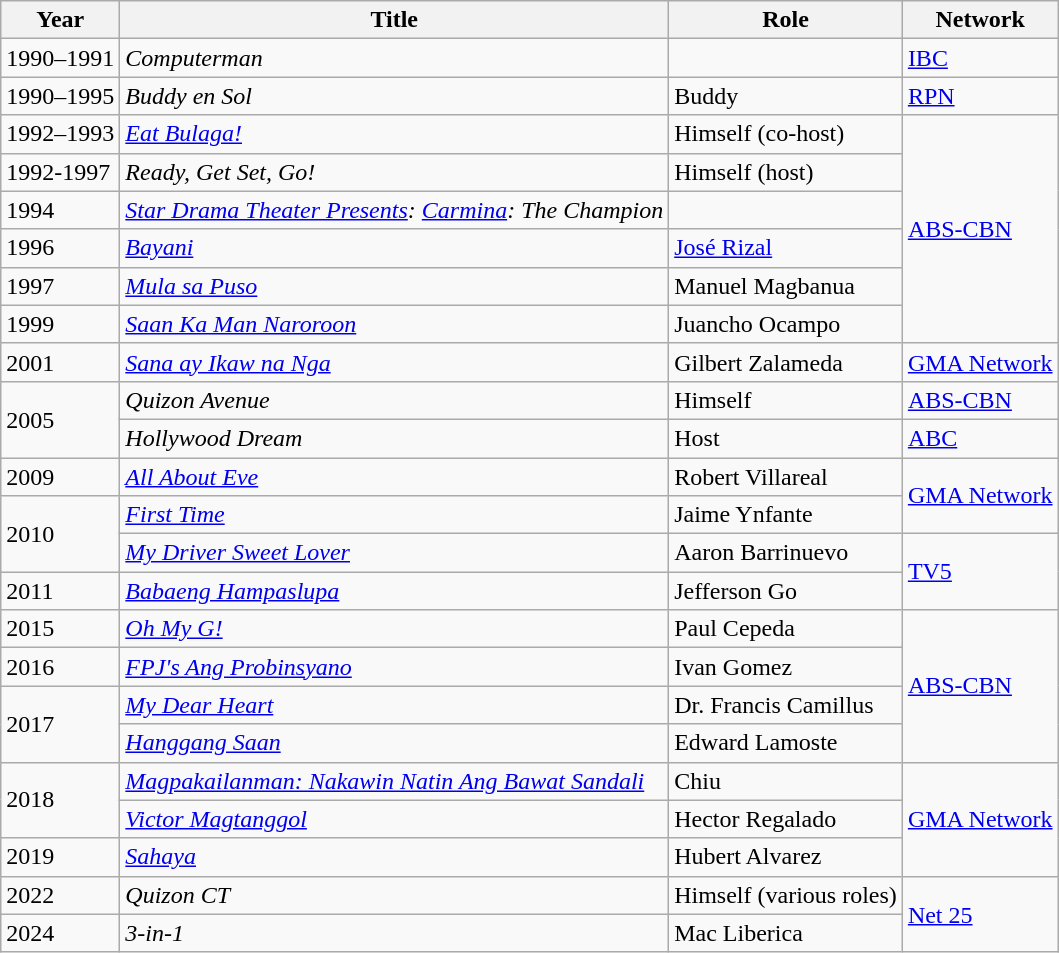<table class="wikitable sortable">
<tr>
<th>Year</th>
<th>Title</th>
<th>Role</th>
<th>Network</th>
</tr>
<tr>
<td>1990–1991</td>
<td><em>Computerman</em></td>
<td></td>
<td><a href='#'>IBC</a></td>
</tr>
<tr>
<td>1990–1995</td>
<td><em>Buddy en Sol</em></td>
<td>Buddy</td>
<td><a href='#'>RPN</a></td>
</tr>
<tr>
<td>1992–1993</td>
<td><em><a href='#'>Eat Bulaga!</a></em></td>
<td>Himself (co-host)</td>
<td rowspan=6><a href='#'>ABS-CBN</a></td>
</tr>
<tr>
<td>1992-1997</td>
<td><em>Ready, Get Set, Go!</em></td>
<td>Himself (host)</td>
</tr>
<tr>
<td>1994</td>
<td><em><a href='#'>Star Drama Theater Presents</a>: <a href='#'>Carmina</a>: The Champion</em></td>
</tr>
<tr>
<td>1996</td>
<td><em><a href='#'>Bayani</a></em></td>
<td><a href='#'>José Rizal</a></td>
</tr>
<tr>
<td>1997</td>
<td><em><a href='#'>Mula sa Puso</a></em></td>
<td>Manuel Magbanua</td>
</tr>
<tr>
<td>1999</td>
<td><em><a href='#'>Saan Ka Man Naroroon</a></em></td>
<td>Juancho Ocampo</td>
</tr>
<tr>
<td>2001</td>
<td><em><a href='#'>Sana ay Ikaw na Nga</a></em></td>
<td>Gilbert Zalameda</td>
<td><a href='#'>GMA Network</a></td>
</tr>
<tr>
<td rowspan="2">2005</td>
<td><em>Quizon Avenue</em></td>
<td>Himself</td>
<td><a href='#'>ABS-CBN</a></td>
</tr>
<tr>
<td><em>Hollywood Dream</em></td>
<td>Host</td>
<td><a href='#'>ABC</a></td>
</tr>
<tr>
<td>2009</td>
<td><em><a href='#'>All About Eve</a></em></td>
<td>Robert Villareal</td>
<td rowspan=2><a href='#'>GMA Network</a></td>
</tr>
<tr>
<td rowspan="2">2010</td>
<td><em><a href='#'>First Time</a></em></td>
<td>Jaime Ynfante</td>
</tr>
<tr>
<td><em><a href='#'>My Driver Sweet Lover</a></em></td>
<td>Aaron Barrinuevo</td>
<td rowspan=2><a href='#'>TV5</a></td>
</tr>
<tr>
<td>2011</td>
<td><em><a href='#'>Babaeng Hampaslupa</a></em></td>
<td>Jefferson Go</td>
</tr>
<tr>
<td>2015</td>
<td><em><a href='#'>Oh My G!</a></em></td>
<td>Paul Cepeda</td>
<td rowspan=4><a href='#'>ABS-CBN</a></td>
</tr>
<tr>
<td>2016</td>
<td><em><a href='#'>FPJ's Ang Probinsyano</a></em></td>
<td>Ivan Gomez</td>
</tr>
<tr>
<td rowspan="2">2017</td>
<td><em><a href='#'>My Dear Heart</a></em></td>
<td>Dr. Francis Camillus</td>
</tr>
<tr>
<td><em><a href='#'>Hanggang Saan</a></em></td>
<td>Edward Lamoste</td>
</tr>
<tr>
<td rowspan="2">2018</td>
<td><a href='#'><em>Magpakailanman: Nakawin Natin Ang Bawat Sandali</em></a></td>
<td>Chiu</td>
<td rowspan="3"><a href='#'>GMA Network</a></td>
</tr>
<tr>
<td><em><a href='#'>Victor Magtanggol</a></em></td>
<td>Hector Regalado</td>
</tr>
<tr>
<td>2019</td>
<td><em><a href='#'>Sahaya</a></em></td>
<td>Hubert Alvarez</td>
</tr>
<tr>
<td>2022</td>
<td><em>Quizon CT</em></td>
<td>Himself (various roles)</td>
<td rowspan="2"><a href='#'>Net 25</a></td>
</tr>
<tr>
<td>2024</td>
<td><em>3-in-1</em></td>
<td>Mac Liberica</td>
</tr>
</table>
